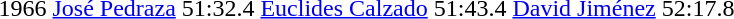<table>
<tr>
<td>1966</td>
<td><a href='#'>José Pedraza</a><br> </td>
<td>51:32.4</td>
<td><a href='#'>Euclides Calzado</a><br> </td>
<td>51:43.4</td>
<td><a href='#'>David Jiménez</a><br> </td>
<td>52:17.8</td>
</tr>
</table>
